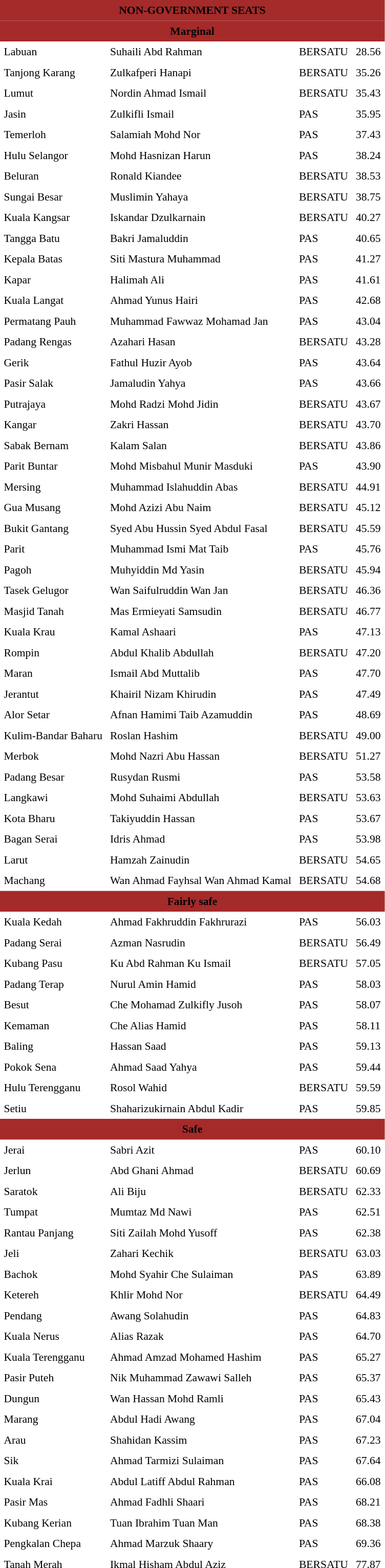<table class="toccolours" cellpadding="5" cellspacing="0" style="float:left; margin-right:.5em; margin-top:.4em; font-size:90%;">
<tr>
<td colspan="4"  style="text-align:center; background:brown;"><span><strong>NON-GOVERNMENT SEATS</strong></span></td>
</tr>
<tr>
<td colspan="4"  style="text-align:center; background:brown;"><span><strong>Marginal</strong></span></td>
</tr>
<tr>
<td>Labuan</td>
<td>Suhaili Abd Rahman</td>
<td>BERSATU</td>
<td style="text-align:center;">28.56</td>
</tr>
<tr>
<td>Tanjong Karang</td>
<td>Zulkafperi Hanapi</td>
<td>BERSATU</td>
<td style="text-align:center;">35.26</td>
</tr>
<tr>
<td>Lumut</td>
<td>Nordin Ahmad Ismail</td>
<td>BERSATU</td>
<td style="text-align:center;">35.43</td>
</tr>
<tr>
<td>Jasin</td>
<td>Zulkifli Ismail</td>
<td>PAS</td>
<td style="text-align:center;">35.95</td>
</tr>
<tr>
<td>Temerloh</td>
<td>Salamiah Mohd Nor</td>
<td>PAS</td>
<td style="text-align:center;">37.43</td>
</tr>
<tr>
<td>Hulu Selangor</td>
<td>Mohd Hasnizan Harun</td>
<td>PAS</td>
<td style="text-align:center;">38.24</td>
</tr>
<tr>
<td>Beluran</td>
<td>Ronald Kiandee</td>
<td>BERSATU</td>
<td style="text-align:center;">38.53</td>
</tr>
<tr>
<td>Sungai Besar</td>
<td>Muslimin Yahaya</td>
<td>BERSATU</td>
<td style="text-align:center;">38.75</td>
</tr>
<tr>
<td>Kuala Kangsar</td>
<td>Iskandar Dzulkarnain</td>
<td>BERSATU</td>
<td style="text-align:center;">40.27</td>
</tr>
<tr>
<td>Tangga Batu</td>
<td>Bakri Jamaluddin</td>
<td>PAS</td>
<td style="text-align:center;">40.65</td>
</tr>
<tr>
<td>Kepala Batas</td>
<td>Siti Mastura Muhammad</td>
<td>PAS</td>
<td style="text-align:center;">41.27</td>
</tr>
<tr>
<td>Kapar</td>
<td>Halimah Ali</td>
<td>PAS</td>
<td style="text-align:center;">41.61</td>
</tr>
<tr>
<td>Kuala Langat</td>
<td>Ahmad Yunus Hairi</td>
<td>PAS</td>
<td style="text-align:center;">42.68</td>
</tr>
<tr>
<td>Permatang Pauh</td>
<td>Muhammad Fawwaz Mohamad Jan</td>
<td>PAS</td>
<td style="text-align:center;">43.04</td>
</tr>
<tr>
<td>Padang Rengas</td>
<td>Azahari Hasan</td>
<td>BERSATU</td>
<td style="text-align:center;">43.28</td>
</tr>
<tr>
<td>Gerik</td>
<td>Fathul Huzir Ayob</td>
<td>PAS</td>
<td style="text-align:center;">43.64</td>
</tr>
<tr>
<td>Pasir Salak</td>
<td>Jamaludin Yahya</td>
<td>PAS</td>
<td style="text-align:center;">43.66</td>
</tr>
<tr>
<td>Putrajaya</td>
<td>Mohd Radzi Mohd Jidin</td>
<td>BERSATU</td>
<td style="text-align:center;">43.67</td>
</tr>
<tr>
<td>Kangar</td>
<td>Zakri Hassan</td>
<td>BERSATU</td>
<td style="text-align:center;">43.70</td>
</tr>
<tr>
<td>Sabak Bernam</td>
<td>Kalam Salan</td>
<td>BERSATU</td>
<td style="text-align:center;">43.86</td>
</tr>
<tr>
<td>Parit Buntar</td>
<td>Mohd Misbahul Munir Masduki</td>
<td>PAS</td>
<td style="text-align:center;">43.90</td>
</tr>
<tr>
<td>Mersing</td>
<td>Muhammad Islahuddin Abas</td>
<td>BERSATU</td>
<td style="text-align:center;">44.91</td>
</tr>
<tr>
<td>Gua Musang</td>
<td>Mohd Azizi Abu Naim</td>
<td>BERSATU</td>
<td style="text-align:center;">45.12</td>
</tr>
<tr>
<td>Bukit Gantang</td>
<td>Syed Abu Hussin Syed Abdul Fasal</td>
<td>BERSATU</td>
<td style="text-align:center;">45.59</td>
</tr>
<tr>
<td>Parit</td>
<td>Muhammad Ismi Mat Taib</td>
<td>PAS</td>
<td style="text-align:center;">45.76</td>
</tr>
<tr>
<td>Pagoh</td>
<td>Muhyiddin Md Yasin</td>
<td>BERSATU</td>
<td style="text-align:center;">45.94</td>
</tr>
<tr>
<td>Tasek Gelugor</td>
<td>Wan Saifulruddin Wan Jan</td>
<td>BERSATU</td>
<td style="text-align:center;">46.36</td>
</tr>
<tr>
<td>Masjid Tanah</td>
<td>Mas Ermieyati Samsudin</td>
<td>BERSATU</td>
<td style="text-align:center;">46.77</td>
</tr>
<tr>
<td>Kuala Krau</td>
<td>Kamal Ashaari</td>
<td>PAS</td>
<td style="text-align:center;">47.13</td>
</tr>
<tr>
<td>Rompin</td>
<td>Abdul Khalib Abdullah</td>
<td>BERSATU</td>
<td style="text-align:center;">47.20</td>
</tr>
<tr>
<td>Maran</td>
<td>Ismail Abd Muttalib</td>
<td>PAS</td>
<td style="text-align:center;">47.70</td>
</tr>
<tr>
<td>Jerantut</td>
<td>Khairil Nizam Khirudin</td>
<td>PAS</td>
<td style="text-align:center;">47.49</td>
</tr>
<tr>
<td>Alor Setar</td>
<td>Afnan Hamimi Taib Azamuddin</td>
<td>PAS</td>
<td style="text-align:center;">48.69</td>
</tr>
<tr>
<td>Kulim-Bandar Baharu</td>
<td>Roslan Hashim</td>
<td>BERSATU</td>
<td style="text-align:center;">49.00</td>
</tr>
<tr>
<td>Merbok</td>
<td>Mohd Nazri Abu Hassan</td>
<td>BERSATU</td>
<td style="text-align:center;">51.27</td>
</tr>
<tr>
<td>Padang Besar</td>
<td>Rusydan Rusmi</td>
<td>PAS</td>
<td style="text-align:center;">53.58</td>
</tr>
<tr>
<td>Langkawi</td>
<td>Mohd Suhaimi Abdullah</td>
<td>BERSATU</td>
<td style="text-align:center;">53.63</td>
</tr>
<tr>
<td>Kota Bharu</td>
<td>Takiyuddin Hassan</td>
<td>PAS</td>
<td style="text-align:center;">53.67</td>
</tr>
<tr>
<td>Bagan Serai</td>
<td>Idris Ahmad</td>
<td>PAS</td>
<td style="text-align:center;">53.98</td>
</tr>
<tr>
<td>Larut</td>
<td>Hamzah Zainudin</td>
<td>BERSATU</td>
<td style="text-align:center;">54.65</td>
</tr>
<tr>
<td>Machang</td>
<td>Wan Ahmad Fayhsal Wan Ahmad Kamal</td>
<td>BERSATU</td>
<td style="text-align:center;">54.68</td>
</tr>
<tr>
<td colspan="4"  style="text-align:center; background:brown;"><span><strong>Fairly safe</strong></span></td>
</tr>
<tr>
<td>Kuala Kedah</td>
<td>Ahmad Fakhruddin Fakhrurazi</td>
<td>PAS</td>
<td style="text-align:center;">56.03</td>
</tr>
<tr>
<td>Padang Serai</td>
<td>Azman Nasrudin</td>
<td>BERSATU</td>
<td style="text-align:center;">56.49</td>
</tr>
<tr>
<td>Kubang Pasu</td>
<td>Ku Abd Rahman Ku Ismail</td>
<td>BERSATU</td>
<td style="text-align:center;">57.05</td>
</tr>
<tr>
<td>Padang Terap</td>
<td>Nurul Amin Hamid</td>
<td>PAS</td>
<td style="text-align:center;">58.03</td>
</tr>
<tr>
<td>Besut</td>
<td>Che Mohamad Zulkifly Jusoh</td>
<td>PAS</td>
<td style="text-align:center;">58.07</td>
</tr>
<tr>
<td>Kemaman</td>
<td>Che Alias Hamid</td>
<td>PAS</td>
<td style="text-align:center;">58.11</td>
</tr>
<tr>
<td>Baling</td>
<td>Hassan Saad</td>
<td>PAS</td>
<td style="text-align:center;">59.13</td>
</tr>
<tr>
<td>Pokok Sena</td>
<td>Ahmad Saad Yahya</td>
<td>PAS</td>
<td style="text-align:center;">59.44</td>
</tr>
<tr>
<td>Hulu Terengganu</td>
<td>Rosol Wahid</td>
<td>BERSATU</td>
<td style="text-align:center;">59.59</td>
</tr>
<tr>
<td>Setiu</td>
<td>Shaharizukirnain Abdul Kadir</td>
<td>PAS</td>
<td style="text-align:center;">59.85</td>
</tr>
<tr>
<td colspan="4"  style="text-align:center; background:brown;"><span><strong>Safe</strong></span></td>
</tr>
<tr>
<td>Jerai</td>
<td>Sabri Azit</td>
<td>PAS</td>
<td style="text-align:center;">60.10</td>
</tr>
<tr>
<td>Jerlun</td>
<td>Abd Ghani Ahmad</td>
<td>BERSATU</td>
<td style="text-align:center;">60.69</td>
</tr>
<tr>
<td>Saratok</td>
<td>Ali Biju</td>
<td>BERSATU</td>
<td style="text-align:center;">62.33</td>
</tr>
<tr>
<td>Tumpat</td>
<td>Mumtaz Md Nawi</td>
<td>PAS</td>
<td style="text-align:center;">62.51</td>
</tr>
<tr>
<td>Rantau Panjang</td>
<td>Siti Zailah Mohd Yusoff</td>
<td>PAS</td>
<td style="text-align:center;">62.38</td>
</tr>
<tr>
<td>Jeli</td>
<td>Zahari Kechik</td>
<td>BERSATU</td>
<td style="text-align:center;">63.03</td>
</tr>
<tr>
<td>Bachok</td>
<td>Mohd Syahir Che Sulaiman</td>
<td>PAS</td>
<td style="text-align:center;">63.89</td>
</tr>
<tr>
<td>Ketereh</td>
<td>Khlir Mohd Nor</td>
<td>BERSATU</td>
<td style="text-align:center;">64.49</td>
</tr>
<tr>
<td>Pendang</td>
<td>Awang Solahudin</td>
<td>PAS</td>
<td style="text-align:center;">64.83</td>
</tr>
<tr>
<td>Kuala Nerus</td>
<td>Alias Razak</td>
<td>PAS</td>
<td style="text-align:center;">64.70</td>
</tr>
<tr>
<td>Kuala Terengganu</td>
<td>Ahmad Amzad Mohamed Hashim</td>
<td>PAS</td>
<td style="text-align:center;">65.27</td>
</tr>
<tr>
<td>Pasir Puteh</td>
<td>Nik Muhammad Zawawi Salleh</td>
<td>PAS</td>
<td style="text-align:center;">65.37</td>
</tr>
<tr>
<td>Dungun</td>
<td>Wan Hassan Mohd Ramli</td>
<td>PAS</td>
<td style="text-align:center;">65.43</td>
</tr>
<tr>
<td>Marang</td>
<td>Abdul Hadi Awang</td>
<td>PAS</td>
<td style="text-align:center;">67.04</td>
</tr>
<tr>
<td>Arau</td>
<td>Shahidan Kassim</td>
<td>PAS</td>
<td style="text-align:center;">67.23</td>
</tr>
<tr>
<td>Sik</td>
<td>Ahmad Tarmizi Sulaiman</td>
<td>PAS</td>
<td style="text-align:center;">67.64</td>
</tr>
<tr>
<td>Kuala Krai</td>
<td>Abdul Latiff Abdul Rahman</td>
<td>PAS</td>
<td style="text-align:center;">66.08</td>
</tr>
<tr>
<td>Pasir Mas</td>
<td>Ahmad Fadhli Shaari</td>
<td>PAS</td>
<td style="text-align:center;">68.21</td>
</tr>
<tr>
<td>Kubang Kerian</td>
<td>Tuan Ibrahim Tuan Man</td>
<td>PAS</td>
<td style="text-align:center;">68.38</td>
</tr>
<tr>
<td>Pengkalan Chepa</td>
<td>Ahmad Marzuk Shaary</td>
<td>PAS</td>
<td style="text-align:center;">69.36</td>
</tr>
<tr>
<td>Tanah Merah</td>
<td>Ikmal Hisham Abdul Aziz</td>
<td>BERSATU</td>
<td style="text-align:center;">77.87</td>
</tr>
<tr>
</tr>
</table>
